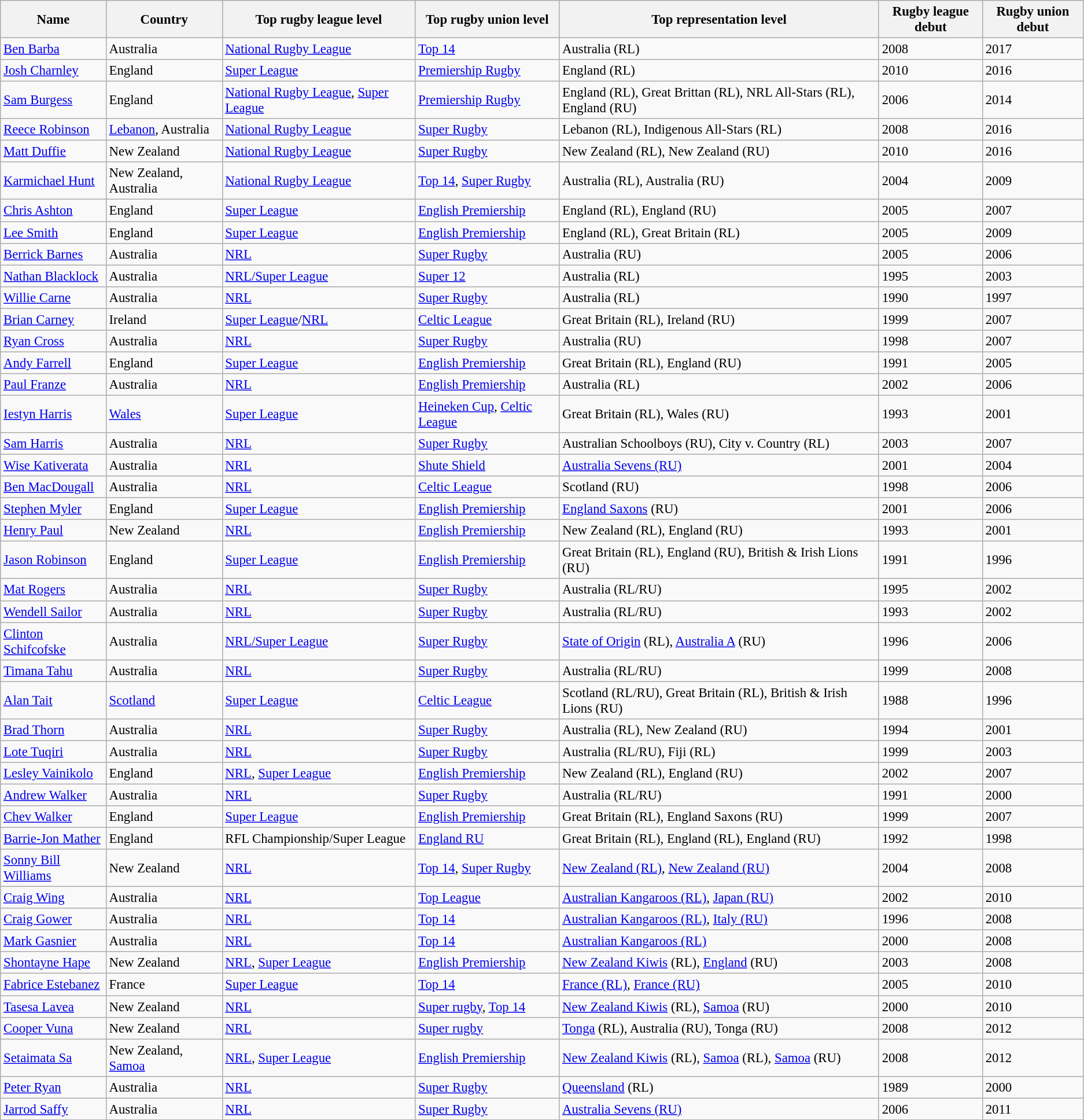<table class="wikitable sortable" style="font-size:95%;">
<tr>
<th>Name</th>
<th>Country</th>
<th>Top rugby league level</th>
<th>Top rugby union level</th>
<th>Top representation level</th>
<th>Rugby league debut</th>
<th>Rugby union debut</th>
</tr>
<tr>
<td><a href='#'>Ben Barba</a></td>
<td>Australia</td>
<td><a href='#'>National Rugby League</a></td>
<td><a href='#'>Top 14</a></td>
<td>Australia (RL)</td>
<td>2008</td>
<td>2017</td>
</tr>
<tr>
<td><a href='#'>Josh Charnley</a></td>
<td>England</td>
<td><a href='#'>Super League</a></td>
<td><a href='#'>Premiership Rugby</a></td>
<td>England (RL)</td>
<td>2010</td>
<td>2016</td>
</tr>
<tr>
<td><a href='#'>Sam Burgess</a></td>
<td>England</td>
<td><a href='#'>National Rugby League</a>, <a href='#'>Super League</a></td>
<td><a href='#'>Premiership Rugby</a></td>
<td>England (RL), Great Brittan (RL), NRL All-Stars (RL), England (RU)</td>
<td>2006</td>
<td>2014</td>
</tr>
<tr>
<td><a href='#'>Reece Robinson</a></td>
<td><a href='#'>Lebanon</a>, Australia</td>
<td><a href='#'>National Rugby League</a></td>
<td><a href='#'>Super Rugby</a></td>
<td>Lebanon (RL), Indigenous All-Stars (RL)</td>
<td>2008</td>
<td>2016</td>
</tr>
<tr>
<td><a href='#'>Matt Duffie</a></td>
<td>New Zealand</td>
<td><a href='#'>National Rugby League</a></td>
<td><a href='#'>Super Rugby</a></td>
<td>New Zealand (RL), New Zealand (RU)</td>
<td>2010</td>
<td>2016</td>
</tr>
<tr>
<td><a href='#'>Karmichael Hunt</a></td>
<td>New Zealand, Australia</td>
<td><a href='#'>National Rugby League</a></td>
<td><a href='#'>Top 14</a>, <a href='#'>Super Rugby</a></td>
<td>Australia (RL), Australia (RU)</td>
<td>2004</td>
<td>2009</td>
</tr>
<tr>
<td><a href='#'>Chris Ashton</a></td>
<td>England</td>
<td><a href='#'>Super League</a></td>
<td><a href='#'>English Premiership</a></td>
<td>England (RL), England (RU)</td>
<td>2005</td>
<td>2007</td>
</tr>
<tr>
<td><a href='#'>Lee Smith</a></td>
<td>England</td>
<td><a href='#'>Super League</a></td>
<td><a href='#'>English Premiership</a></td>
<td>England (RL), Great Britain (RL)</td>
<td>2005</td>
<td>2009</td>
</tr>
<tr>
<td><a href='#'>Berrick Barnes</a></td>
<td>Australia</td>
<td><a href='#'>NRL</a></td>
<td><a href='#'>Super Rugby</a></td>
<td>Australia (RU)</td>
<td>2005</td>
<td>2006</td>
</tr>
<tr>
<td><a href='#'>Nathan Blacklock</a></td>
<td>Australia</td>
<td><a href='#'>NRL/Super League</a></td>
<td><a href='#'>Super 12</a></td>
<td>Australia (RL)</td>
<td>1995</td>
<td>2003</td>
</tr>
<tr>
<td><a href='#'>Willie Carne</a></td>
<td>Australia</td>
<td><a href='#'>NRL</a></td>
<td><a href='#'>Super Rugby</a></td>
<td>Australia (RL)</td>
<td>1990</td>
<td>1997</td>
</tr>
<tr>
<td><a href='#'>Brian Carney</a></td>
<td>Ireland</td>
<td><a href='#'>Super League</a>/<a href='#'>NRL</a></td>
<td><a href='#'>Celtic League</a></td>
<td>Great Britain (RL), Ireland (RU)</td>
<td>1999</td>
<td>2007</td>
</tr>
<tr>
<td><a href='#'>Ryan Cross</a></td>
<td>Australia</td>
<td><a href='#'>NRL</a></td>
<td><a href='#'>Super Rugby</a></td>
<td>Australia (RU)</td>
<td>1998</td>
<td>2007</td>
</tr>
<tr>
<td><a href='#'>Andy Farrell</a></td>
<td>England</td>
<td><a href='#'>Super League</a></td>
<td><a href='#'>English Premiership</a></td>
<td>Great Britain (RL), England (RU)</td>
<td>1991</td>
<td>2005</td>
</tr>
<tr>
<td><a href='#'>Paul Franze</a></td>
<td>Australia</td>
<td><a href='#'>NRL</a></td>
<td><a href='#'>English Premiership</a></td>
<td>Australia (RL)</td>
<td>2002</td>
<td>2006</td>
</tr>
<tr>
<td><a href='#'>Iestyn Harris</a></td>
<td><a href='#'>Wales</a></td>
<td><a href='#'>Super League</a></td>
<td><a href='#'>Heineken Cup</a>, <a href='#'>Celtic League</a></td>
<td>Great Britain (RL), Wales (RU)</td>
<td>1993</td>
<td>2001</td>
</tr>
<tr>
<td><a href='#'>Sam Harris</a></td>
<td>Australia</td>
<td><a href='#'>NRL</a></td>
<td><a href='#'>Super Rugby</a></td>
<td>Australian Schoolboys (RU), City v. Country (RL)</td>
<td>2003</td>
<td>2007</td>
</tr>
<tr>
<td><a href='#'>Wise Kativerata</a></td>
<td>Australia</td>
<td><a href='#'>NRL</a></td>
<td><a href='#'>Shute Shield</a></td>
<td><a href='#'>Australia Sevens (RU)</a></td>
<td>2001</td>
<td>2004</td>
</tr>
<tr>
<td><a href='#'>Ben MacDougall</a></td>
<td>Australia</td>
<td><a href='#'>NRL</a></td>
<td><a href='#'>Celtic League</a></td>
<td>Scotland (RU)</td>
<td>1998</td>
<td>2006</td>
</tr>
<tr>
<td><a href='#'>Stephen Myler</a></td>
<td>England</td>
<td><a href='#'>Super League</a></td>
<td><a href='#'>English Premiership</a></td>
<td><a href='#'>England Saxons</a> (RU)</td>
<td>2001</td>
<td>2006</td>
</tr>
<tr>
<td><a href='#'>Henry Paul</a></td>
<td>New Zealand</td>
<td><a href='#'>NRL</a></td>
<td><a href='#'>English Premiership</a></td>
<td>New Zealand (RL), England (RU)</td>
<td>1993</td>
<td>2001</td>
</tr>
<tr>
<td><a href='#'>Jason Robinson</a></td>
<td>England</td>
<td><a href='#'>Super League</a></td>
<td><a href='#'>English Premiership</a></td>
<td>Great Britain (RL), England (RU), British & Irish Lions (RU)</td>
<td>1991</td>
<td>1996</td>
</tr>
<tr>
<td><a href='#'>Mat Rogers</a></td>
<td>Australia</td>
<td><a href='#'>NRL</a></td>
<td><a href='#'>Super Rugby</a></td>
<td>Australia (RL/RU)</td>
<td>1995</td>
<td>2002</td>
</tr>
<tr>
<td><a href='#'>Wendell Sailor</a></td>
<td>Australia</td>
<td><a href='#'>NRL</a></td>
<td><a href='#'>Super Rugby</a></td>
<td>Australia (RL/RU)</td>
<td>1993</td>
<td>2002</td>
</tr>
<tr>
<td><a href='#'>Clinton Schifcofske</a></td>
<td>Australia</td>
<td><a href='#'>NRL/Super League</a></td>
<td><a href='#'>Super Rugby</a></td>
<td><a href='#'>State of Origin</a> (RL), <a href='#'>Australia A</a> (RU)</td>
<td>1996</td>
<td>2006</td>
</tr>
<tr>
<td><a href='#'>Timana Tahu</a></td>
<td>Australia</td>
<td><a href='#'>NRL</a></td>
<td><a href='#'>Super Rugby</a></td>
<td>Australia (RL/RU)</td>
<td>1999</td>
<td>2008</td>
</tr>
<tr>
<td><a href='#'>Alan Tait</a></td>
<td><a href='#'>Scotland</a></td>
<td><a href='#'>Super League</a></td>
<td><a href='#'>Celtic League</a></td>
<td>Scotland (RL/RU), Great Britain (RL), British & Irish Lions (RU)</td>
<td>1988</td>
<td>1996</td>
</tr>
<tr>
<td><a href='#'>Brad Thorn</a></td>
<td>Australia</td>
<td><a href='#'>NRL</a></td>
<td><a href='#'>Super Rugby</a></td>
<td>Australia (RL), New Zealand (RU)</td>
<td>1994</td>
<td>2001</td>
</tr>
<tr>
<td><a href='#'>Lote Tuqiri</a></td>
<td>Australia</td>
<td><a href='#'>NRL</a></td>
<td><a href='#'>Super Rugby</a></td>
<td>Australia (RL/RU), Fiji (RL)</td>
<td>1999</td>
<td>2003</td>
</tr>
<tr>
<td><a href='#'>Lesley Vainikolo</a></td>
<td>England</td>
<td><a href='#'>NRL</a>, <a href='#'>Super League</a></td>
<td><a href='#'>English Premiership</a></td>
<td>New Zealand (RL), England (RU)</td>
<td>2002</td>
<td>2007</td>
</tr>
<tr>
<td><a href='#'>Andrew Walker</a></td>
<td>Australia</td>
<td><a href='#'>NRL</a></td>
<td><a href='#'>Super Rugby</a></td>
<td>Australia (RL/RU)</td>
<td>1991</td>
<td>2000</td>
</tr>
<tr>
<td><a href='#'>Chev Walker</a></td>
<td>England</td>
<td><a href='#'>Super League</a></td>
<td><a href='#'>English Premiership</a></td>
<td>Great Britain (RL), England Saxons (RU)</td>
<td>1999</td>
<td>2007</td>
</tr>
<tr>
<td><a href='#'>Barrie-Jon Mather</a></td>
<td>England</td>
<td>RFL Championship/Super League</td>
<td><a href='#'>England RU</a></td>
<td>Great Britain (RL), England (RL), England (RU)</td>
<td>1992</td>
<td>1998</td>
</tr>
<tr>
<td><a href='#'>Sonny Bill Williams</a></td>
<td>New Zealand</td>
<td><a href='#'>NRL</a></td>
<td><a href='#'>Top 14</a>, <a href='#'>Super Rugby</a></td>
<td><a href='#'>New Zealand (RL)</a>, <a href='#'>New Zealand (RU)</a></td>
<td>2004</td>
<td>2008</td>
</tr>
<tr>
<td><a href='#'>Craig Wing</a></td>
<td>Australia</td>
<td><a href='#'>NRL</a></td>
<td><a href='#'>Top League</a></td>
<td><a href='#'>Australian Kangaroos (RL)</a>, <a href='#'>Japan (RU)</a></td>
<td>2002</td>
<td>2010</td>
</tr>
<tr>
<td><a href='#'>Craig Gower</a></td>
<td>Australia</td>
<td><a href='#'>NRL</a></td>
<td><a href='#'>Top 14</a></td>
<td><a href='#'>Australian Kangaroos (RL)</a>, <a href='#'>Italy (RU)</a></td>
<td>1996</td>
<td>2008</td>
</tr>
<tr>
<td><a href='#'>Mark Gasnier</a></td>
<td>Australia</td>
<td><a href='#'>NRL</a></td>
<td><a href='#'>Top 14</a></td>
<td><a href='#'>Australian Kangaroos (RL)</a></td>
<td>2000</td>
<td>2008</td>
</tr>
<tr>
<td><a href='#'>Shontayne Hape</a></td>
<td>New Zealand</td>
<td><a href='#'>NRL</a>, <a href='#'>Super League</a></td>
<td><a href='#'>English Premiership</a></td>
<td><a href='#'>New Zealand Kiwis</a> (RL), <a href='#'>England</a> (RU)</td>
<td>2003</td>
<td>2008</td>
</tr>
<tr>
<td><a href='#'>Fabrice Estebanez</a></td>
<td>France</td>
<td><a href='#'>Super League</a></td>
<td><a href='#'>Top 14</a></td>
<td><a href='#'>France (RL)</a>, <a href='#'>France (RU)</a></td>
<td>2005</td>
<td>2010</td>
</tr>
<tr>
<td><a href='#'>Tasesa Lavea</a></td>
<td>New Zealand</td>
<td><a href='#'>NRL</a></td>
<td><a href='#'>Super rugby</a>, <a href='#'>Top 14</a></td>
<td><a href='#'>New Zealand Kiwis</a> (RL), <a href='#'>Samoa</a> (RU)</td>
<td>2000</td>
<td>2010</td>
</tr>
<tr>
<td><a href='#'>Cooper Vuna</a></td>
<td>New Zealand</td>
<td><a href='#'>NRL</a></td>
<td><a href='#'>Super rugby</a></td>
<td><a href='#'>Tonga</a> (RL), Australia (RU), Tonga (RU)</td>
<td>2008</td>
<td>2012</td>
</tr>
<tr>
<td><a href='#'>Setaimata Sa</a></td>
<td>New Zealand, <a href='#'>Samoa</a></td>
<td><a href='#'>NRL</a>, <a href='#'>Super League</a></td>
<td><a href='#'>English Premiership</a></td>
<td><a href='#'>New Zealand Kiwis</a> (RL), <a href='#'>Samoa</a> (RL), <a href='#'>Samoa</a> (RU)</td>
<td>2008</td>
<td>2012</td>
</tr>
<tr>
<td><a href='#'>Peter Ryan</a></td>
<td>Australia</td>
<td><a href='#'>NRL</a></td>
<td><a href='#'>Super Rugby</a></td>
<td><a href='#'>Queensland</a> (RL)</td>
<td>1989</td>
<td>2000</td>
</tr>
<tr>
<td><a href='#'>Jarrod Saffy</a></td>
<td>Australia</td>
<td><a href='#'>NRL</a></td>
<td><a href='#'>Super Rugby</a></td>
<td><a href='#'>Australia Sevens (RU)</a></td>
<td>2006</td>
<td>2011</td>
</tr>
</table>
